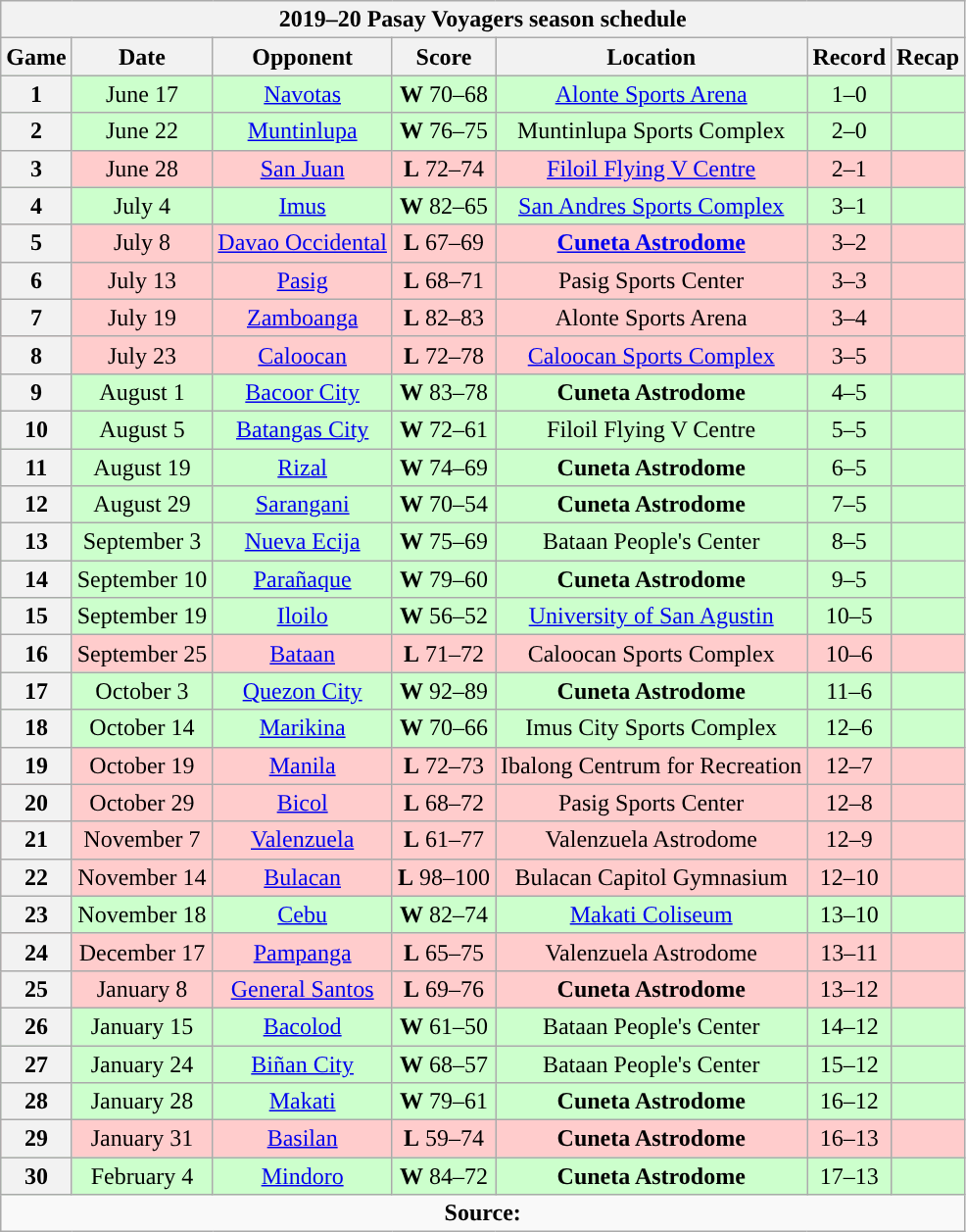<table class="wikitable" style="text-align:center">
<tr>
<th colspan=7>2019–20 Pasay Voyagers season schedule</th>
</tr>
<tr>
<th>Game</th>
<th>Date</th>
<th>Opponent</th>
<th>Score</th>
<th>Location</th>
<th>Record</th>
<th>Recap<br></th>
</tr>
<tr style="background:#cfc">
<th>1</th>
<td>June 17</td>
<td><a href='#'>Navotas</a></td>
<td><strong>W</strong> 70–68</td>
<td><a href='#'>Alonte Sports Arena</a></td>
<td>1–0</td>
<td></td>
</tr>
<tr style="background:#cfc">
<th>2</th>
<td>June 22</td>
<td><a href='#'>Muntinlupa</a></td>
<td><strong>W</strong> 76–75</td>
<td>Muntinlupa Sports Complex</td>
<td>2–0</td>
<td></td>
</tr>
<tr style="background:#fcc">
<th>3</th>
<td>June 28</td>
<td><a href='#'>San Juan</a></td>
<td><strong>L</strong> 72–74</td>
<td><a href='#'>Filoil Flying V Centre</a></td>
<td>2–1</td>
<td></td>
</tr>
<tr style="background:#cfc">
<th>4</th>
<td>July 4</td>
<td><a href='#'>Imus</a></td>
<td><strong>W</strong> 82–65</td>
<td><a href='#'>San Andres Sports Complex</a></td>
<td>3–1</td>
<td></td>
</tr>
<tr style="background:#fcc">
<th>5</th>
<td>July 8</td>
<td><a href='#'>Davao Occidental</a></td>
<td><strong>L</strong> 67–69</td>
<td><strong><a href='#'>Cuneta Astrodome</a></strong></td>
<td>3–2</td>
<td></td>
</tr>
<tr style="background:#fcc">
<th>6</th>
<td>July 13</td>
<td><a href='#'>Pasig</a></td>
<td><strong>L</strong> 68–71</td>
<td>Pasig Sports Center</td>
<td>3–3</td>
<td></td>
</tr>
<tr style="background:#fcc">
<th>7</th>
<td>July 19</td>
<td><a href='#'>Zamboanga</a></td>
<td><strong>L</strong> 82–83</td>
<td>Alonte Sports Arena</td>
<td>3–4</td>
<td></td>
</tr>
<tr style="background:#fcc">
<th>8</th>
<td>July 23</td>
<td><a href='#'>Caloocan</a></td>
<td><strong>L</strong> 72–78</td>
<td><a href='#'>Caloocan Sports Complex</a></td>
<td>3–5</td>
<td></td>
</tr>
<tr style="background:#cfc">
<th>9</th>
<td>August 1</td>
<td><a href='#'>Bacoor City</a></td>
<td><strong>W</strong> 83–78</td>
<td><strong>Cuneta Astrodome</strong></td>
<td>4–5</td>
<td></td>
</tr>
<tr style="background:#cfc">
<th>10</th>
<td>August 5</td>
<td><a href='#'>Batangas City</a></td>
<td><strong>W</strong> 72–61</td>
<td>Filoil Flying V Centre</td>
<td>5–5</td>
<td></td>
</tr>
<tr style="background:#cfc">
<th>11</th>
<td>August 19</td>
<td><a href='#'>Rizal</a></td>
<td><strong>W</strong> 74–69</td>
<td><strong>Cuneta Astrodome</strong></td>
<td>6–5</td>
<td></td>
</tr>
<tr style="background:#cfc">
<th>12</th>
<td>August 29</td>
<td><a href='#'>Sarangani</a></td>
<td><strong>W</strong> 70–54</td>
<td><strong>Cuneta Astrodome</strong></td>
<td>7–5</td>
<td><br></td>
</tr>
<tr style="background:#cfc">
<th>13</th>
<td>September 3</td>
<td><a href='#'>Nueva Ecija</a></td>
<td><strong>W</strong> 75–69</td>
<td>Bataan People's Center</td>
<td>8–5</td>
<td></td>
</tr>
<tr style="background:#cfc">
<th>14</th>
<td>September 10</td>
<td><a href='#'>Parañaque</a></td>
<td><strong>W</strong> 79–60</td>
<td><strong>Cuneta Astrodome</strong></td>
<td>9–5</td>
<td></td>
</tr>
<tr style="background:#cfc">
<th>15</th>
<td>September 19</td>
<td><a href='#'>Iloilo</a></td>
<td><strong>W</strong> 56–52</td>
<td><a href='#'>University of San Agustin</a></td>
<td>10–5</td>
<td></td>
</tr>
<tr style="background:#fcc">
<th>16</th>
<td>September 25</td>
<td><a href='#'>Bataan</a></td>
<td><strong>L</strong> 71–72</td>
<td>Caloocan Sports Complex</td>
<td>10–6</td>
<td></td>
</tr>
<tr style="background:#cfc">
<th>17</th>
<td>October 3</td>
<td><a href='#'>Quezon City</a></td>
<td><strong>W</strong> 92–89</td>
<td><strong>Cuneta Astrodome</strong></td>
<td>11–6</td>
<td></td>
</tr>
<tr style="background:#cfc">
<th>18</th>
<td>October 14</td>
<td><a href='#'>Marikina</a></td>
<td><strong>W</strong> 70–66</td>
<td>Imus City Sports Complex</td>
<td>12–6</td>
<td></td>
</tr>
<tr style="background:#fcc">
<th>19</th>
<td>October 19</td>
<td><a href='#'>Manila</a></td>
<td><strong>L</strong> 72–73</td>
<td>Ibalong Centrum for Recreation</td>
<td>12–7</td>
<td></td>
</tr>
<tr style="background:#fcc">
<th>20</th>
<td>October 29</td>
<td><a href='#'>Bicol</a></td>
<td><strong>L</strong> 68–72</td>
<td>Pasig Sports Center</td>
<td>12–8</td>
<td></td>
</tr>
<tr style="background:#fcc">
<th>21</th>
<td>November 7</td>
<td><a href='#'>Valenzuela</a></td>
<td><strong>L</strong> 61–77</td>
<td>Valenzuela Astrodome</td>
<td>12–9</td>
<td></td>
</tr>
<tr style="background:#fcc">
<th>22</th>
<td>November 14</td>
<td><a href='#'>Bulacan</a></td>
<td><strong>L</strong> 98–100</td>
<td>Bulacan Capitol Gymnasium</td>
<td>12–10</td>
<td></td>
</tr>
<tr style="background:#cfc">
<th>23</th>
<td>November 18</td>
<td><a href='#'>Cebu</a></td>
<td><strong>W</strong> 82–74</td>
<td><a href='#'>Makati Coliseum</a></td>
<td>13–10</td>
<td><br></td>
</tr>
<tr style="background:#fcc">
<th>24</th>
<td>December 17</td>
<td><a href='#'>Pampanga</a></td>
<td><strong>L</strong> 65–75</td>
<td>Valenzuela Astrodome</td>
<td>13–11</td>
<td></td>
</tr>
<tr style="background:#fcc">
<th>25</th>
<td>January 8</td>
<td><a href='#'>General Santos</a></td>
<td><strong>L</strong> 69–76</td>
<td><strong>Cuneta Astrodome</strong></td>
<td>13–12</td>
<td></td>
</tr>
<tr style="background:#cfc">
<th>26</th>
<td>January 15</td>
<td><a href='#'>Bacolod</a></td>
<td><strong>W</strong> 61–50</td>
<td>Bataan People's Center</td>
<td>14–12</td>
<td></td>
</tr>
<tr style="background:#cfc">
<th>27</th>
<td>January 24</td>
<td><a href='#'>Biñan City</a></td>
<td><strong>W</strong> 68–57</td>
<td>Bataan People's Center</td>
<td>15–12</td>
<td></td>
</tr>
<tr style="background:#cfc">
<th>28</th>
<td>January 28</td>
<td><a href='#'>Makati</a></td>
<td><strong>W</strong> 79–61</td>
<td><strong>Cuneta Astrodome</strong></td>
<td>16–12</td>
<td></td>
</tr>
<tr style="background:#fcc">
<th>29</th>
<td>January 31</td>
<td><a href='#'>Basilan</a></td>
<td><strong>L</strong> 59–74</td>
<td><strong>Cuneta Astrodome</strong></td>
<td>16–13</td>
<td></td>
</tr>
<tr style="background:#cfc">
<th>30</th>
<td>February 4</td>
<td><a href='#'>Mindoro</a></td>
<td><strong>W</strong> 84–72</td>
<td><strong>Cuneta Astrodome</strong></td>
<td>17–13</td>
<td></td>
</tr>
<tr>
<td colspan=7 align=center><strong>Source: </strong></td>
</tr>
</table>
